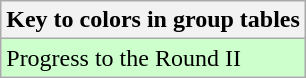<table class="wikitable" border="1">
<tr>
<th>Key to colors in group tables</th>
</tr>
<tr style="background:#cfc;">
<td>Progress to the  Round II</td>
</tr>
</table>
